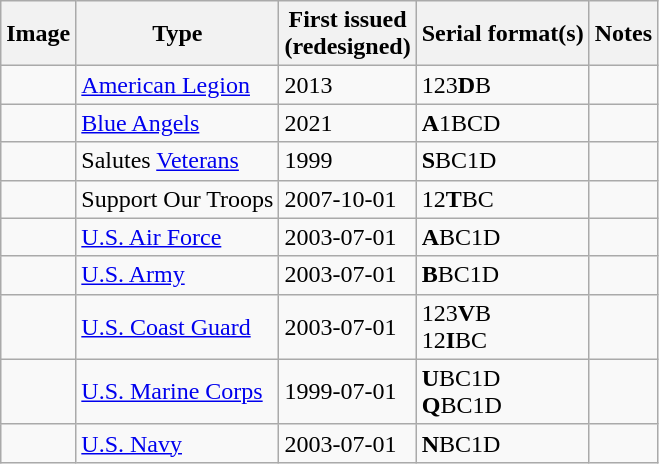<table class="wikitable">
<tr>
<th>Image</th>
<th>Type</th>
<th>First issued<br>(redesigned)</th>
<th>Serial format(s)</th>
<th>Notes</th>
</tr>
<tr>
<td></td>
<td><a href='#'>American Legion</a></td>
<td>2013</td>
<td>123<strong>D</strong>B</td>
<td></td>
</tr>
<tr>
<td></td>
<td><a href='#'>Blue Angels</a></td>
<td>2021</td>
<td><strong>A</strong>1BCD</td>
<td></td>
</tr>
<tr>
<td></td>
<td>Salutes <a href='#'>Veterans</a></td>
<td>1999</td>
<td><strong>S</strong>BC1D</td>
<td></td>
</tr>
<tr>
<td></td>
<td>Support Our Troops</td>
<td>2007-10-01</td>
<td>12<strong>T</strong>BC</td>
<td></td>
</tr>
<tr>
<td></td>
<td><a href='#'>U.S. Air Force</a></td>
<td>2003-07-01</td>
<td><strong>A</strong>BC1D</td>
<td></td>
</tr>
<tr>
<td></td>
<td><a href='#'>U.S. Army</a></td>
<td>2003-07-01</td>
<td><strong>B</strong>BC1D</td>
<td></td>
</tr>
<tr>
<td></td>
<td><a href='#'>U.S. Coast Guard</a></td>
<td>2003-07-01</td>
<td>123<strong>V</strong>B<br>12<strong>I</strong>BC</td>
<td></td>
</tr>
<tr>
<td></td>
<td><a href='#'>U.S. Marine Corps</a></td>
<td>1999-07-01</td>
<td><strong>U</strong>BC1D<br><strong>Q</strong>BC1D</td>
<td></td>
</tr>
<tr>
<td></td>
<td><a href='#'>U.S. Navy</a></td>
<td>2003-07-01</td>
<td><strong>N</strong>BC1D</td>
<td></td>
</tr>
</table>
